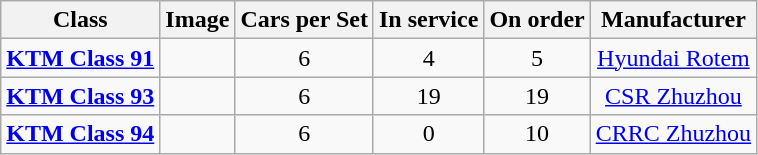<table class="wikitable">
<tr>
<th>Class</th>
<th>Image</th>
<th>Cars per Set</th>
<th>In service</th>
<th>On order</th>
<th>Manufacturer</th>
</tr>
<tr>
<td><strong><a href='#'>KTM Class 91</a></strong></td>
<td></td>
<td align=center>6</td>
<td align=center>4</td>
<td align=center>5</td>
<td align=center><a href='#'>Hyundai Rotem</a></td>
</tr>
<tr>
<td><strong><a href='#'>KTM Class 93</a></strong></td>
<td></td>
<td align=center>6</td>
<td align=center>19</td>
<td align=center>19</td>
<td align=center><a href='#'>CSR Zhuzhou</a></td>
</tr>
<tr>
<td><strong><a href='#'>KTM Class 94</a></strong></td>
<td></td>
<td align=center>6</td>
<td align=center>0</td>
<td align=center>10</td>
<td align=center><a href='#'>CRRC Zhuzhou</a></td>
</tr>
</table>
